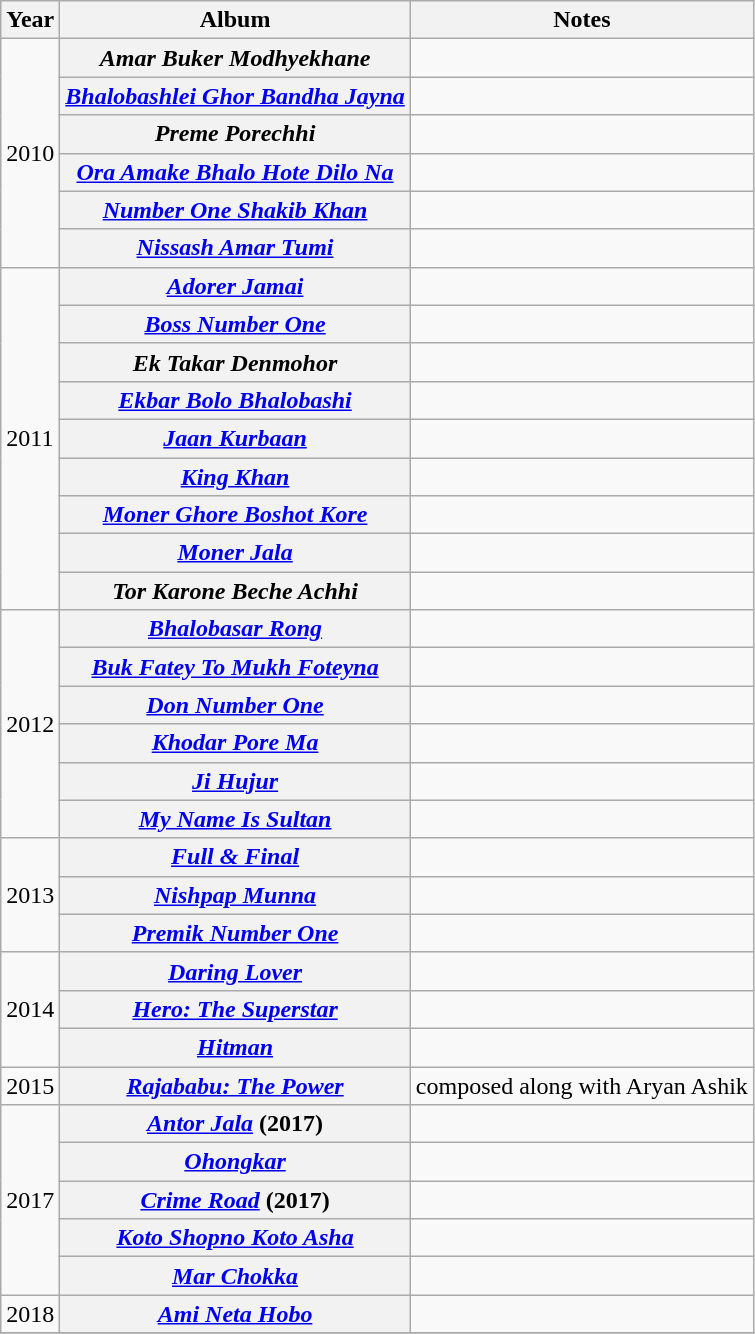<table class="wikitable sortable">
<tr>
<th>Year</th>
<th>Album</th>
<th>Notes</th>
</tr>
<tr>
<td rowspan=6>2010</td>
<th><em>Amar Buker Modhyekhane</em></th>
<td></td>
</tr>
<tr>
<th><em><a href='#'>Bhalobashlei Ghor Bandha Jayna</a></em></th>
<td></td>
</tr>
<tr>
<th><em>Preme Porechhi</em></th>
<td></td>
</tr>
<tr>
<th><em><a href='#'>Ora Amake Bhalo Hote Dilo Na</a></em></th>
<td></td>
</tr>
<tr>
<th><em><a href='#'>Number One Shakib Khan</a></em></th>
<td></td>
</tr>
<tr>
<th><em><a href='#'>Nissash Amar Tumi</a></em></th>
<td></td>
</tr>
<tr>
<td rowspan=9>2011</td>
<th><em><a href='#'>Adorer Jamai</a></em></th>
<td></td>
</tr>
<tr>
<th><em><a href='#'>Boss Number One</a></em></th>
<td></td>
</tr>
<tr>
<th><em>Ek Takar Denmohor</em></th>
<td></td>
</tr>
<tr>
<th><em><a href='#'>Ekbar Bolo Bhalobashi</a></em></th>
<td></td>
</tr>
<tr>
<th><em><a href='#'>Jaan Kurbaan</a></em></th>
<td></td>
</tr>
<tr>
<th><em><a href='#'>King Khan</a></em></th>
<td></td>
</tr>
<tr>
<th><em><a href='#'>Moner Ghore Boshot Kore</a></em></th>
<td></td>
</tr>
<tr>
<th><em><a href='#'>Moner Jala</a></em></th>
<td></td>
</tr>
<tr>
<th><em>Tor Karone Beche Achhi</em></th>
<td></td>
</tr>
<tr>
<td rowspan=6>2012</td>
<th><em><a href='#'>Bhalobasar Rong</a></em></th>
<td></td>
</tr>
<tr>
<th><em><a href='#'>Buk Fatey To Mukh Foteyna</a></em></th>
<td></td>
</tr>
<tr>
<th><em><a href='#'>Don Number One</a></em></th>
<td></td>
</tr>
<tr>
<th><em><a href='#'>Khodar Pore Ma</a></em></th>
<td></td>
</tr>
<tr>
<th><em><a href='#'>Ji Hujur</a></em></th>
<td></td>
</tr>
<tr>
<th><em><a href='#'>My Name Is Sultan</a></em></th>
<td></td>
</tr>
<tr>
<td rowspan=3>2013</td>
<th><em><a href='#'>Full & Final</a></em></th>
<td></td>
</tr>
<tr>
<th><em><a href='#'>Nishpap Munna</a></em></th>
<td></td>
</tr>
<tr>
<th><em><a href='#'>Premik Number One</a></em></th>
<td></td>
</tr>
<tr>
<td rowspan=3>2014</td>
<th><em><a href='#'>Daring Lover</a></em></th>
<td></td>
</tr>
<tr>
<th><em><a href='#'>Hero: The Superstar</a></em></th>
<td></td>
</tr>
<tr>
<th><em><a href='#'>Hitman</a></em></th>
<td></td>
</tr>
<tr>
<td Rowspan=>2015</td>
<th><em><a href='#'>Rajababu: The Power</a></em></th>
<td>composed along with Aryan Ashik</td>
</tr>
<tr>
<td Rowspan=5>2017</td>
<th><em><a href='#'>Antor Jala</a></em> (2017)</th>
<td></td>
</tr>
<tr>
<th><em><a href='#'>Ohongkar</a></em></th>
<td></td>
</tr>
<tr>
<th><em><a href='#'>Crime Road</a></em> (2017)</th>
<td></td>
</tr>
<tr>
<th><em><a href='#'>Koto Shopno Koto Asha</a></em></th>
<td></td>
</tr>
<tr>
<th><em><a href='#'>Mar Chokka</a></em></th>
<td></td>
</tr>
<tr>
<td>2018</td>
<th><em><a href='#'>Ami Neta Hobo</a></em></th>
<td></td>
</tr>
<tr>
</tr>
</table>
